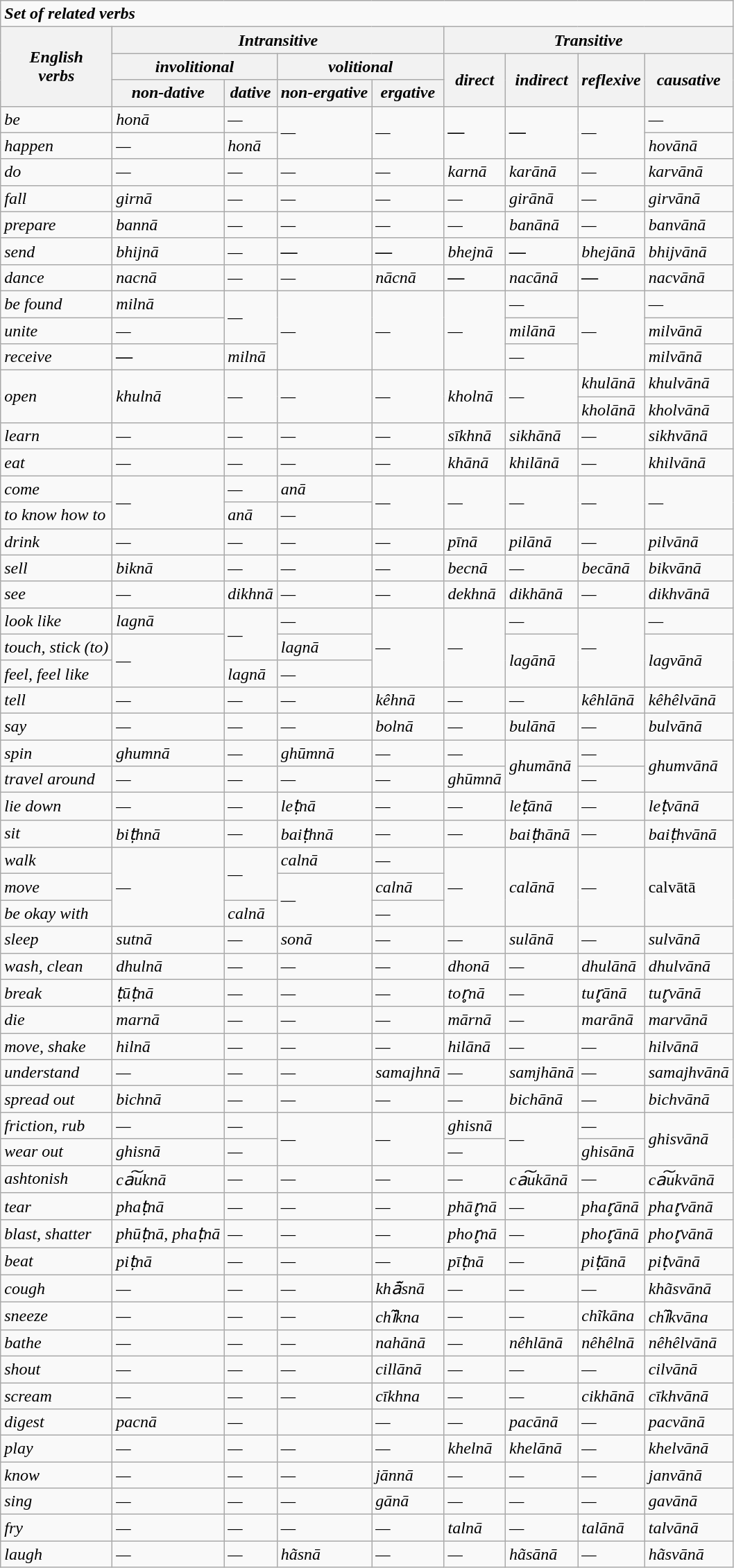<table class="wikitable mw-collapsible mw-collapsed">
<tr>
<td colspan="9"><strong><em>Set of related verbs</em></strong></td>
</tr>
<tr>
<th rowspan="3"><em>English</em><br><em>verbs</em></th>
<th colspan="4"><em>Intransitive</em></th>
<th colspan="4"><em>Transitive</em></th>
</tr>
<tr>
<th colspan="2"><strong><em>involitional</em></strong></th>
<th colspan="2"><strong><em>volitional</em></strong></th>
<th rowspan="2"><em>direct</em></th>
<th rowspan="2"><em>indirect</em></th>
<th rowspan="2"><em>reflexive</em></th>
<th rowspan="2"><em>causative</em></th>
</tr>
<tr>
<th><em>non-dative</em></th>
<th><em>dative</em></th>
<th><em>non-ergative</em></th>
<th><em>ergative</em></th>
</tr>
<tr>
<td><em>be</em></td>
<td><em>honā</em></td>
<td><em>—</em></td>
<td rowspan="2"><em>—</em></td>
<td rowspan="2"><em>—</em></td>
<td rowspan="2"><strong><em>—</em></strong></td>
<td rowspan="2"><strong><em>—</em></strong></td>
<td rowspan="2"><em>—</em></td>
<td><em>—</em></td>
</tr>
<tr>
<td><em>happen</em></td>
<td><em>—</em></td>
<td><em>honā</em></td>
<td><em>hovānā</em></td>
</tr>
<tr>
<td><em>do</em></td>
<td><em>—</em></td>
<td><em>—</em></td>
<td><em>—</em></td>
<td><em>—</em></td>
<td><em>karnā</em></td>
<td><em>karānā</em></td>
<td><em>—</em></td>
<td><em>karvānā</em></td>
</tr>
<tr>
<td><em>fall</em></td>
<td><em>girnā</em></td>
<td><em>—</em></td>
<td><em>—</em></td>
<td><em>—</em></td>
<td><em>—</em></td>
<td><em>girānā</em></td>
<td><em>—</em></td>
<td><em>girvānā</em></td>
</tr>
<tr>
<td><em>prepare</em></td>
<td><em>bannā</em></td>
<td><em>—</em></td>
<td><em>—</em></td>
<td><em>—</em></td>
<td><em>—</em></td>
<td><em>banānā</em></td>
<td><em>—</em></td>
<td><em>banvānā</em></td>
</tr>
<tr>
<td><em>send</em></td>
<td><em>bhijnā</em></td>
<td><em>—</em></td>
<td><strong><em>—</em></strong></td>
<td><strong><em>—</em></strong></td>
<td><em>bhejnā</em></td>
<td><strong><em>—</em></strong></td>
<td><em>bhejānā</em></td>
<td><em>bhijvānā</em></td>
</tr>
<tr>
<td><em>dance</em></td>
<td><em>nacnā</em></td>
<td><em>—</em></td>
<td><em>—</em></td>
<td><em>nācnā</em></td>
<td><strong><em>—</em></strong></td>
<td><em>nacānā</em></td>
<td><strong><em>—</em></strong></td>
<td><em>nacvānā</em></td>
</tr>
<tr>
<td><em>be found</em></td>
<td><em>milnā</em></td>
<td rowspan="2"><em>—</em></td>
<td rowspan="3"><em>—</em></td>
<td rowspan="3"><em>—</em></td>
<td rowspan="3"><em>—</em></td>
<td><em>—</em></td>
<td rowspan="3"><em>—</em></td>
<td><em>—</em></td>
</tr>
<tr>
<td><em>unite</em></td>
<td><em>—</em></td>
<td><em>milānā</em></td>
<td><em>milvānā</em></td>
</tr>
<tr>
<td><em>receive</em></td>
<td><strong><em>—</em></strong></td>
<td><em>milnā</em></td>
<td><em>—</em></td>
<td><em>milvānā</em></td>
</tr>
<tr>
<td rowspan="2"><em>open</em></td>
<td rowspan="2"><em>khulnā</em></td>
<td rowspan="2"><em>—</em></td>
<td rowspan="2"><em>—</em></td>
<td rowspan="2"><em>—</em></td>
<td rowspan="2"><em>kholnā</em></td>
<td rowspan="2"><em>—</em></td>
<td><em>khulānā</em></td>
<td><em>khulvānā</em></td>
</tr>
<tr>
<td><em>kholānā</em></td>
<td><em>kholvānā</em></td>
</tr>
<tr>
<td><em>learn</em></td>
<td><em>—</em></td>
<td><em>—</em></td>
<td><em>—</em></td>
<td><em>—</em></td>
<td><em>sīkhnā</em></td>
<td><em>sikhānā</em></td>
<td><em>—</em></td>
<td><em>sikhvānā</em></td>
</tr>
<tr>
<td><em>eat</em></td>
<td><em>—</em></td>
<td><em>—</em></td>
<td><em>—</em></td>
<td><em>—</em></td>
<td><em>khānā</em></td>
<td><em>khilānā</em></td>
<td><em>—</em></td>
<td><em>khilvānā</em></td>
</tr>
<tr>
<td><em>come</em></td>
<td rowspan="2"><em>—</em></td>
<td><em>—</em></td>
<td><em>anā</em></td>
<td rowspan="2"><em>—</em></td>
<td rowspan="2"><em>—</em></td>
<td rowspan="2"><em>—</em></td>
<td rowspan="2"><em>—</em></td>
<td rowspan="2"><em>—</em></td>
</tr>
<tr>
<td><em>to know how to</em></td>
<td><em>anā</em></td>
<td><em>—</em></td>
</tr>
<tr>
<td><em>drink</em></td>
<td><em>—</em></td>
<td><em>—</em></td>
<td><em>—</em></td>
<td><em>—</em></td>
<td><em>pīnā</em></td>
<td><em>pilānā</em></td>
<td><em>—</em></td>
<td><em>pilvānā</em></td>
</tr>
<tr>
<td><em>sell</em></td>
<td><em>biknā</em></td>
<td><em>—</em></td>
<td><em>—</em></td>
<td><em>—</em></td>
<td><em>becnā</em></td>
<td><em>—</em></td>
<td><em>becānā</em></td>
<td><em>bikvānā</em></td>
</tr>
<tr>
<td><em>see</em></td>
<td><em>—</em></td>
<td><em>dikhnā</em></td>
<td><em>—</em></td>
<td><em>—</em></td>
<td><em>dekhnā</em></td>
<td><em>dikhānā</em></td>
<td><em>—</em></td>
<td><em>dikhvānā</em></td>
</tr>
<tr>
<td><em>look like</em></td>
<td><em>lagnā</em></td>
<td rowspan="2"><em>—</em></td>
<td><em>—</em></td>
<td rowspan="3"><em>—</em></td>
<td rowspan="3"><em>—</em></td>
<td><em>—</em></td>
<td rowspan="3"><em>—</em></td>
<td><em>—</em></td>
</tr>
<tr>
<td><em>touch, stick (to)</em></td>
<td rowspan="2"><em>—</em></td>
<td><em>lagnā</em></td>
<td rowspan="2"><em>lagānā</em></td>
<td rowspan="2"><em>lagvānā</em></td>
</tr>
<tr>
<td><em>feel, feel like</em></td>
<td><em>lagnā</em></td>
<td><em>—</em></td>
</tr>
<tr>
<td><em>tell</em></td>
<td><em>—</em></td>
<td><em>—</em></td>
<td><em>—</em></td>
<td><em>kêhnā</em></td>
<td><em>—</em></td>
<td><em>—</em></td>
<td><em>kêhlānā</em></td>
<td><em>kêhêlvānā</em></td>
</tr>
<tr>
<td><em>say</em></td>
<td><em>—</em></td>
<td><em>—</em></td>
<td><em>—</em></td>
<td><em>bolnā</em></td>
<td><em>—</em></td>
<td><em>bulānā</em></td>
<td><em>—</em></td>
<td><em>bulvānā</em></td>
</tr>
<tr>
<td><em>spin</em></td>
<td><em>ghumnā</em></td>
<td><em>—</em></td>
<td><em>ghūmnā</em></td>
<td><em>—</em></td>
<td><em>—</em></td>
<td rowspan="2"><em>ghumānā</em></td>
<td><em>—</em></td>
<td rowspan="2"><em>ghumvānā</em></td>
</tr>
<tr>
<td><em>travel around</em></td>
<td><em>—</em></td>
<td><em>—</em></td>
<td><em>—</em></td>
<td><em>—</em></td>
<td><em>ghūmnā</em></td>
<td><em>—</em></td>
</tr>
<tr>
<td><em>lie down</em></td>
<td><em>—</em></td>
<td><em>—</em></td>
<td><em>leṭnā</em></td>
<td><em>—</em></td>
<td><em>—</em></td>
<td><em>leṭānā</em></td>
<td><em>—</em></td>
<td><em>leṭvānā</em></td>
</tr>
<tr>
<td><em>sit</em></td>
<td><em>biṭhnā</em></td>
<td><em>—</em></td>
<td><em>baiṭhnā</em></td>
<td><em>—</em></td>
<td><em>—</em></td>
<td><em>baiṭhānā</em></td>
<td><em>—</em></td>
<td><em>baiṭhvānā</em></td>
</tr>
<tr>
<td><em>walk</em></td>
<td rowspan="3"><em>—</em></td>
<td rowspan="2"><em>—</em></td>
<td><em>calnā</em></td>
<td><em>—</em></td>
<td rowspan="3"><em>—</em></td>
<td rowspan="3"><em>calānā</em></td>
<td rowspan="3"><em>—</em></td>
<td rowspan="3">calvātā</td>
</tr>
<tr>
<td><em>move</em></td>
<td rowspan="2"><em>—</em></td>
<td><em>calnā</em></td>
</tr>
<tr>
<td><em>be okay with</em></td>
<td><em>calnā</em></td>
<td><em>—</em></td>
</tr>
<tr>
<td><em>sleep</em></td>
<td><em>sutnā</em></td>
<td><em>—</em></td>
<td><em>sonā</em></td>
<td><em>—</em></td>
<td><em>—</em></td>
<td><em>sulānā</em></td>
<td><em>—</em></td>
<td><em>sulvānā</em></td>
</tr>
<tr>
<td><em>wash, clean</em></td>
<td><em>dhulnā</em></td>
<td><em>—</em></td>
<td><em>—</em></td>
<td><em>—</em></td>
<td><em>dhonā</em></td>
<td><em>—</em></td>
<td><em>dhulānā</em></td>
<td><em>dhulvānā</em></td>
</tr>
<tr>
<td><em>break</em></td>
<td><em>ṭūṭnā</em></td>
<td><em>—</em></td>
<td><em>—</em></td>
<td><em>—</em></td>
<td><em>tor̥nā</em></td>
<td><em>—</em></td>
<td><em>tur̥ānā</em></td>
<td><em>tur̥vānā</em></td>
</tr>
<tr>
<td><em>die</em></td>
<td><em>marnā</em></td>
<td><em>—</em></td>
<td><em>—</em></td>
<td><em>—</em></td>
<td><em>mārnā</em></td>
<td><em>—</em></td>
<td><em>marānā</em></td>
<td><em>marvānā</em></td>
</tr>
<tr>
<td><em>move, shake</em></td>
<td><em>hilnā</em></td>
<td><em>—</em></td>
<td><em>—</em></td>
<td><em>—</em></td>
<td><em>hilānā</em></td>
<td><em>—</em></td>
<td><em>—</em></td>
<td><em>hilvānā</em></td>
</tr>
<tr>
<td><em>understand</em></td>
<td><em>—</em></td>
<td><em>—</em></td>
<td><em>—</em></td>
<td><em>samajhnā</em></td>
<td><em>—</em></td>
<td><em>samjhānā</em></td>
<td><em>—</em></td>
<td><em>samajhvānā</em></td>
</tr>
<tr>
<td><em>spread out</em></td>
<td><em>bichnā</em></td>
<td><em>—</em></td>
<td><em>—</em></td>
<td><em>—</em></td>
<td><em>—</em></td>
<td><em>bichānā</em></td>
<td><em>—</em></td>
<td><em>bichvānā</em></td>
</tr>
<tr>
<td><em>friction, rub</em></td>
<td><em>—</em></td>
<td><em>—</em></td>
<td rowspan="2"><em>—</em></td>
<td rowspan="2"><em>—</em></td>
<td><em>ghisnā</em></td>
<td rowspan="2"><em>—</em></td>
<td><em>—</em></td>
<td rowspan="2"><em>ghisvānā</em></td>
</tr>
<tr>
<td><em>wear out</em></td>
<td><em>ghisnā</em></td>
<td><em>—</em></td>
<td><em>—</em></td>
<td><em>ghisānā</em></td>
</tr>
<tr>
<td><em>ashtonish</em></td>
<td><em>ca͠uknā</em></td>
<td><em>—</em></td>
<td><em>—</em></td>
<td><em>—</em></td>
<td><em>—</em></td>
<td><em>ca͠ukānā</em></td>
<td><em>—</em></td>
<td><em>ca͠ukvānā</em></td>
</tr>
<tr>
<td><em>tear</em></td>
<td><em>phaṭnā</em></td>
<td><em>—</em></td>
<td><em>—</em></td>
<td><em>—</em></td>
<td><em>phār̥nā</em></td>
<td><em>—</em></td>
<td><em>phar̥ānā</em></td>
<td><em>phar̥vānā</em></td>
</tr>
<tr>
<td><em>blast, shatter</em></td>
<td><em>phūṭnā, phaṭnā</em></td>
<td><em>—</em></td>
<td><em>—</em></td>
<td><em>—</em></td>
<td><em>phor̥nā</em></td>
<td><em>—</em></td>
<td><em>phor̥ānā</em></td>
<td><em>phor̥vānā</em></td>
</tr>
<tr>
<td><em>beat</em></td>
<td><em>piṭnā</em></td>
<td><em>—</em></td>
<td><em>—</em></td>
<td><em>—</em></td>
<td><em>pīṭnā</em></td>
<td><em>—</em></td>
<td><em>piṭānā</em></td>
<td><em>piṭvānā</em></td>
</tr>
<tr>
<td><em>cough</em></td>
<td><em>—</em></td>
<td><em>—</em></td>
<td><em>—</em></td>
<td><em>khā̃snā</em></td>
<td><em>—</em></td>
<td><em>—</em></td>
<td><em>—</em></td>
<td><em>khãsvānā</em></td>
</tr>
<tr>
<td><em>sneeze</em></td>
<td><em>—</em></td>
<td><em>—</em></td>
<td><em>—</em></td>
<td><em>chī̃kna</em></td>
<td><em>—</em></td>
<td><em>—</em></td>
<td><em>chĩkāna</em></td>
<td><em>chī̃kvāna</em></td>
</tr>
<tr>
<td><em>bathe</em></td>
<td><em>—</em></td>
<td><em>—</em></td>
<td><em>—</em></td>
<td><em>nahānā</em></td>
<td><em>—</em></td>
<td><em>nêhlānā</em></td>
<td><em>nêhêlnā</em></td>
<td><em>nêhêlvānā</em></td>
</tr>
<tr>
<td><em>shout</em></td>
<td><em>—</em></td>
<td><em>—</em></td>
<td><em>—</em></td>
<td><em>cillānā</em></td>
<td><em>—</em></td>
<td><em>—</em></td>
<td><em>—</em></td>
<td><em>cilvānā</em></td>
</tr>
<tr>
<td><em>scream</em></td>
<td><em>—</em></td>
<td><em>—</em></td>
<td><em>—</em></td>
<td><em>cīkhna</em></td>
<td><em>—</em></td>
<td><em>—</em></td>
<td><em>cikhānā</em></td>
<td><em>cīkhvānā</em></td>
</tr>
<tr>
<td><em>digest</em></td>
<td><em>pacnā</em></td>
<td><em>—</em></td>
<td></td>
<td><em>—</em></td>
<td><em>—</em></td>
<td><em>pacānā</em></td>
<td><em>—</em></td>
<td><em>pacvānā</em></td>
</tr>
<tr>
<td><em>play</em></td>
<td><em>—</em></td>
<td><em>—</em></td>
<td><em>—</em></td>
<td><em>—</em></td>
<td><em>khelnā</em></td>
<td><em>khelānā</em></td>
<td><em>—</em></td>
<td><em>khelvānā</em></td>
</tr>
<tr>
<td><em>know</em></td>
<td><em>—</em></td>
<td><em>—</em></td>
<td><em>—</em></td>
<td><em>jānnā</em></td>
<td><em>—</em></td>
<td><em>—</em></td>
<td><em>—</em></td>
<td><em>janvānā</em></td>
</tr>
<tr>
<td><em>sing</em></td>
<td><em>—</em></td>
<td><em>—</em></td>
<td><em>—</em></td>
<td><em>gānā</em></td>
<td><em>—</em></td>
<td><em>—</em></td>
<td><em>—</em></td>
<td><em>gavānā</em></td>
</tr>
<tr>
<td><em>fry</em></td>
<td><em>—</em></td>
<td><em>—</em></td>
<td><em>—</em></td>
<td><em>—</em></td>
<td><em>talnā</em></td>
<td><em>—</em></td>
<td><em>talānā</em></td>
<td><em>talvānā</em></td>
</tr>
<tr>
<td><em>laugh</em></td>
<td><em>—</em></td>
<td><em>—</em></td>
<td><em>hãsnā</em></td>
<td><em>—</em></td>
<td><em>—</em></td>
<td><em>hãsānā</em></td>
<td><em>—</em></td>
<td><em>hãsvānā</em></td>
</tr>
</table>
